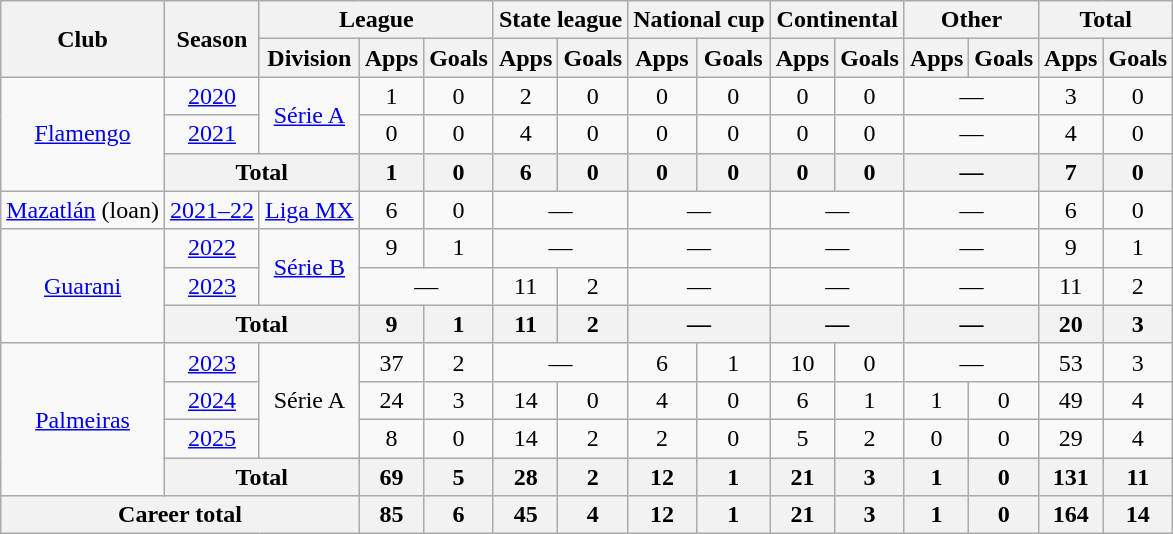<table class="wikitable" style="text-align: center;">
<tr>
<th rowspan="2">Club</th>
<th rowspan="2">Season</th>
<th colspan="3">League</th>
<th colspan="2">State league</th>
<th colspan="2">National cup</th>
<th colspan="2">Continental</th>
<th colspan="2">Other</th>
<th colspan="2">Total</th>
</tr>
<tr>
<th>Division</th>
<th>Apps</th>
<th>Goals</th>
<th>Apps</th>
<th>Goals</th>
<th>Apps</th>
<th>Goals</th>
<th>Apps</th>
<th>Goals</th>
<th>Apps</th>
<th>Goals</th>
<th>Apps</th>
<th>Goals</th>
</tr>
<tr>
<td rowspan="3" valign="center"><a href='#'>Flamengo</a></td>
<td><a href='#'>2020</a></td>
<td rowspan="2"><a href='#'>Série A</a></td>
<td>1</td>
<td>0</td>
<td>2</td>
<td>0</td>
<td>0</td>
<td>0</td>
<td>0</td>
<td>0</td>
<td colspan="2">—</td>
<td>3</td>
<td>0</td>
</tr>
<tr>
<td><a href='#'>2021</a></td>
<td>0</td>
<td>0</td>
<td>4</td>
<td>0</td>
<td>0</td>
<td>0</td>
<td>0</td>
<td>0</td>
<td colspan="2">—</td>
<td>4</td>
<td>0</td>
</tr>
<tr>
<th colspan="2">Total</th>
<th>1</th>
<th>0</th>
<th>6</th>
<th>0</th>
<th>0</th>
<th>0</th>
<th>0</th>
<th>0</th>
<th colspan="2">—</th>
<th>7</th>
<th>0</th>
</tr>
<tr>
<td valign="center"><a href='#'>Mazatlán</a> (loan)</td>
<td><a href='#'>2021–22</a></td>
<td><a href='#'>Liga MX</a></td>
<td>6</td>
<td>0</td>
<td colspan="2">—</td>
<td colspan="2">—</td>
<td colspan="2">—</td>
<td colspan="2">—</td>
<td>6</td>
<td>0</td>
</tr>
<tr>
<td rowspan="3" valign="center"><a href='#'>Guarani</a></td>
<td><a href='#'>2022</a></td>
<td rowspan="2"><a href='#'>Série B</a></td>
<td>9</td>
<td>1</td>
<td colspan="2">—</td>
<td colspan="2">—</td>
<td colspan="2">—</td>
<td colspan="2">—</td>
<td>9</td>
<td>1</td>
</tr>
<tr>
<td><a href='#'>2023</a></td>
<td colspan="2">—</td>
<td>11</td>
<td>2</td>
<td colspan="2">—</td>
<td colspan="2">—</td>
<td colspan="2">—</td>
<td>11</td>
<td>2</td>
</tr>
<tr>
<th colspan="2">Total</th>
<th>9</th>
<th>1</th>
<th>11</th>
<th>2</th>
<th colspan="2">—</th>
<th colspan="2">—</th>
<th colspan="2">—</th>
<th>20</th>
<th>3</th>
</tr>
<tr>
<td rowspan="4"><a href='#'>Palmeiras</a></td>
<td><a href='#'>2023</a></td>
<td rowspan="3">Série A</td>
<td>37</td>
<td>2</td>
<td colspan="2">—</td>
<td>6</td>
<td>1</td>
<td>10</td>
<td>0</td>
<td colspan="2">—</td>
<td>53</td>
<td>3</td>
</tr>
<tr>
<td><a href='#'>2024</a></td>
<td>24</td>
<td>3</td>
<td>14</td>
<td>0</td>
<td>4</td>
<td>0</td>
<td>6</td>
<td>1</td>
<td>1</td>
<td>0</td>
<td>49</td>
<td>4</td>
</tr>
<tr>
<td><a href='#'>2025</a></td>
<td>8</td>
<td>0</td>
<td>14</td>
<td>2</td>
<td>2</td>
<td>0</td>
<td>5</td>
<td>2</td>
<td>0</td>
<td>0</td>
<td>29</td>
<td>4</td>
</tr>
<tr>
<th colspan="2">Total</th>
<th>69</th>
<th>5</th>
<th>28</th>
<th>2</th>
<th>12</th>
<th>1</th>
<th>21</th>
<th>3</th>
<th>1</th>
<th>0</th>
<th>131</th>
<th>11</th>
</tr>
<tr>
<th colspan="3">Career total</th>
<th>85</th>
<th>6</th>
<th>45</th>
<th>4</th>
<th>12</th>
<th>1</th>
<th>21</th>
<th>3</th>
<th>1</th>
<th>0</th>
<th>164</th>
<th>14</th>
</tr>
</table>
